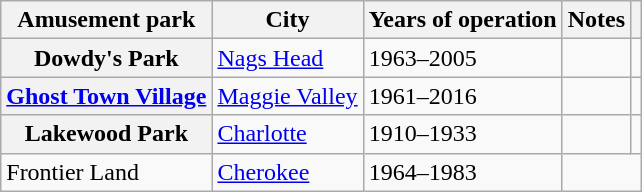<table class="wikitable plainrowheaders sortable">
<tr>
<th scope="col">Amusement park</th>
<th scope="col">City</th>
<th scope="col">Years of operation</th>
<th scope="col" class="unsortable">Notes</th>
<th scope="col" class="unsortable"></th>
</tr>
<tr>
<th scope="row">Dowdy's Park</th>
<td><a href='#'>Nags Head</a></td>
<td>1963–2005</td>
<td></td>
<td style="text-align:center;"></td>
</tr>
<tr>
<th scope="row"><a href='#'>Ghost Town Village</a></th>
<td><a href='#'>Maggie Valley</a></td>
<td>1961–2016</td>
<td></td>
<td style="text-align:center;"></td>
</tr>
<tr>
<th scope="row">Lakewood Park</th>
<td><a href='#'>Charlotte</a></td>
<td>1910–1933</td>
<td></td>
<td style="text-align:center;"></td>
</tr>
<tr>
<td scope="row">Frontier Land</td>
<td><a href='#'>Cherokee</a></td>
<td>1964–1983</td>
</tr>
</table>
